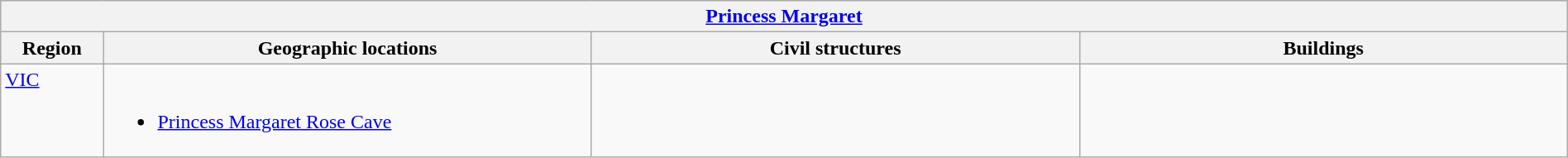<table class="wikitable" width="100%">
<tr>
<th colspan="4"> <a href='#'>Princess Margaret</a></th>
</tr>
<tr>
<th width="5%">Region</th>
<th width="23.75%">Geographic locations</th>
<th width="23.75%">Civil structures</th>
<th width="23.75%">Buildings</th>
</tr>
<tr>
<td align=left valign=top> <a href='#'>VIC</a></td>
<td><br><ul><li><a href='#'>Princess Margaret Rose Cave</a></li></ul></td>
<td></td>
<td></td>
</tr>
</table>
